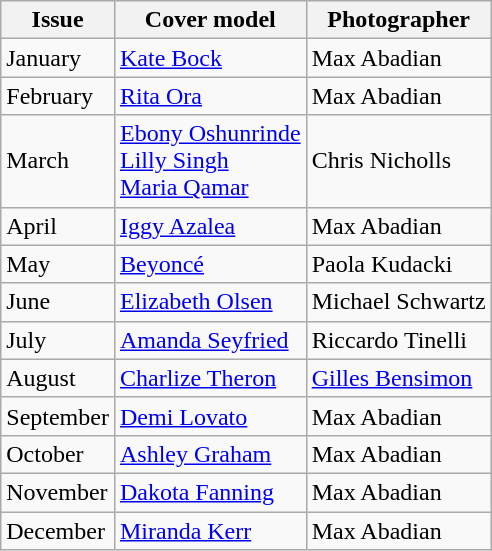<table class="sortable wikitable">
<tr>
<th>Issue</th>
<th>Cover model</th>
<th>Photographer</th>
</tr>
<tr>
<td>January</td>
<td><a href='#'>Kate Bock</a></td>
<td>Max Abadian</td>
</tr>
<tr>
<td>February</td>
<td><a href='#'>Rita Ora</a></td>
<td>Max Abadian</td>
</tr>
<tr>
<td>March</td>
<td><a href='#'>Ebony Oshunrinde</a><br><a href='#'>Lilly Singh</a><br><a href='#'>Maria Qamar</a></td>
<td>Chris Nicholls</td>
</tr>
<tr>
<td>April</td>
<td><a href='#'>Iggy Azalea</a></td>
<td>Max Abadian</td>
</tr>
<tr>
<td>May</td>
<td><a href='#'>Beyoncé</a></td>
<td>Paola Kudacki</td>
</tr>
<tr>
<td>June</td>
<td><a href='#'>Elizabeth Olsen</a></td>
<td>Michael Schwartz</td>
</tr>
<tr>
<td>July</td>
<td><a href='#'>Amanda Seyfried</a></td>
<td>Riccardo Tinelli</td>
</tr>
<tr>
<td>August</td>
<td><a href='#'>Charlize Theron</a></td>
<td><a href='#'>Gilles Bensimon</a></td>
</tr>
<tr>
<td>September</td>
<td><a href='#'>Demi Lovato</a></td>
<td>Max Abadian</td>
</tr>
<tr>
<td>October</td>
<td><a href='#'>Ashley Graham</a></td>
<td>Max Abadian</td>
</tr>
<tr>
<td>November</td>
<td><a href='#'>Dakota Fanning</a></td>
<td>Max Abadian</td>
</tr>
<tr>
<td>December</td>
<td><a href='#'>Miranda Kerr</a></td>
<td>Max Abadian</td>
</tr>
</table>
